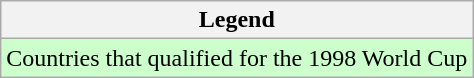<table class="wikitable">
<tr>
<th>Legend</th>
</tr>
<tr bgcolor=#ccffcc>
<td>Countries that qualified for the 1998 World Cup</td>
</tr>
</table>
